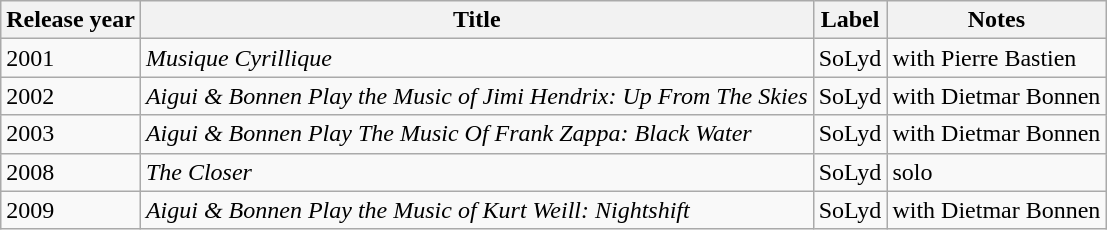<table class="wikitable sortable">
<tr>
<th>Release year</th>
<th>Title</th>
<th>Label</th>
<th>Notes</th>
</tr>
<tr>
<td>2001</td>
<td><em>Musique Cyrillique</em></td>
<td>SoLyd</td>
<td>with Pierre Bastien</td>
</tr>
<tr>
<td>2002</td>
<td><em>Aigui & Bonnen Play the Music of Jimi Hendrix: Up From The Skies</em></td>
<td>SoLyd</td>
<td>with Dietmar Bonnen</td>
</tr>
<tr>
<td>2003</td>
<td><em>Aigui & Bonnen Play The Music Of Frank Zappa: Black Water</em></td>
<td>SoLyd</td>
<td>with Dietmar Bonnen</td>
</tr>
<tr>
<td>2008</td>
<td><em>The Closer</em></td>
<td>SoLyd</td>
<td>solo</td>
</tr>
<tr>
<td>2009</td>
<td><em>Aigui & Bonnen Play the Music of Kurt Weill: Nightshift</em></td>
<td>SoLyd</td>
<td>with Dietmar Bonnen</td>
</tr>
</table>
